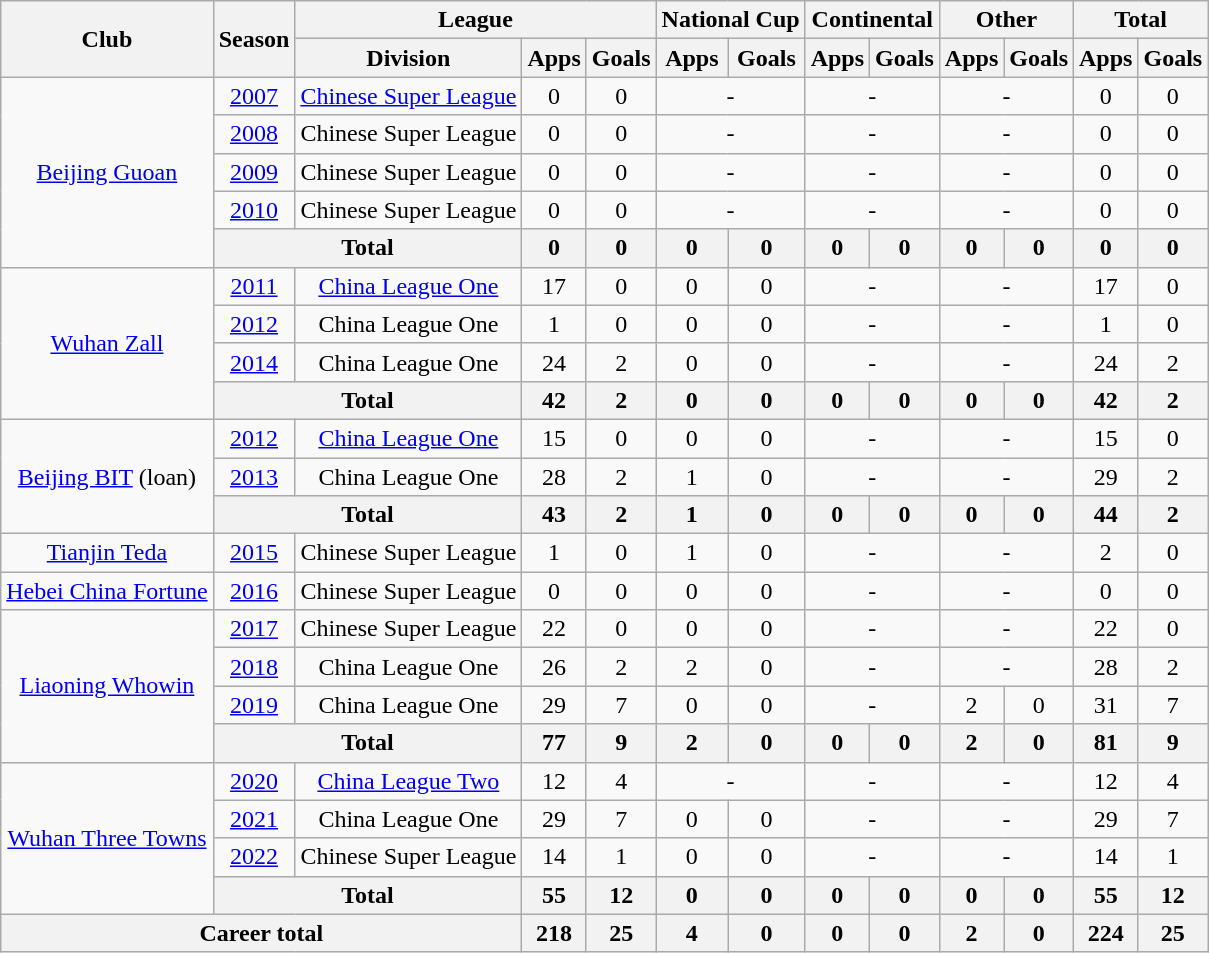<table class="wikitable" style="text-align: center">
<tr>
<th rowspan="2">Club</th>
<th rowspan="2">Season</th>
<th colspan="3">League</th>
<th colspan="2">National Cup</th>
<th colspan="2">Continental</th>
<th colspan="2">Other</th>
<th colspan="2">Total</th>
</tr>
<tr>
<th>Division</th>
<th>Apps</th>
<th>Goals</th>
<th>Apps</th>
<th>Goals</th>
<th>Apps</th>
<th>Goals</th>
<th>Apps</th>
<th>Goals</th>
<th>Apps</th>
<th>Goals</th>
</tr>
<tr>
<td rowspan=5><a href='#'>Beijing Guoan</a></td>
<td><a href='#'>2007</a></td>
<td><a href='#'>Chinese Super League</a></td>
<td>0</td>
<td>0</td>
<td colspan="2">-</td>
<td colspan="2">-</td>
<td colspan="2">-</td>
<td>0</td>
<td>0</td>
</tr>
<tr>
<td><a href='#'>2008</a></td>
<td>Chinese Super League</td>
<td>0</td>
<td>0</td>
<td colspan="2">-</td>
<td colspan="2">-</td>
<td colspan="2">-</td>
<td>0</td>
<td>0</td>
</tr>
<tr>
<td><a href='#'>2009</a></td>
<td>Chinese Super League</td>
<td>0</td>
<td>0</td>
<td colspan="2">-</td>
<td colspan="2">-</td>
<td colspan="2">-</td>
<td>0</td>
<td>0</td>
</tr>
<tr>
<td><a href='#'>2010</a></td>
<td>Chinese Super League</td>
<td>0</td>
<td>0</td>
<td colspan="2">-</td>
<td colspan="2">-</td>
<td colspan="2">-</td>
<td>0</td>
<td>0</td>
</tr>
<tr>
<th colspan="2"><strong>Total</strong></th>
<th>0</th>
<th>0</th>
<th>0</th>
<th>0</th>
<th>0</th>
<th>0</th>
<th>0</th>
<th>0</th>
<th>0</th>
<th>0</th>
</tr>
<tr>
<td rowspan=4><a href='#'>Wuhan Zall</a></td>
<td><a href='#'>2011</a></td>
<td><a href='#'>China League One</a></td>
<td>17</td>
<td>0</td>
<td>0</td>
<td>0</td>
<td colspan="2">-</td>
<td colspan="2">-</td>
<td>17</td>
<td>0</td>
</tr>
<tr>
<td><a href='#'>2012</a></td>
<td>China League One</td>
<td>1</td>
<td>0</td>
<td>0</td>
<td>0</td>
<td colspan="2">-</td>
<td colspan="2">-</td>
<td>1</td>
<td>0</td>
</tr>
<tr>
<td><a href='#'>2014</a></td>
<td>China League One</td>
<td>24</td>
<td>2</td>
<td>0</td>
<td>0</td>
<td colspan="2">-</td>
<td colspan="2">-</td>
<td>24</td>
<td>2</td>
</tr>
<tr>
<th colspan="2"><strong>Total</strong></th>
<th>42</th>
<th>2</th>
<th>0</th>
<th>0</th>
<th>0</th>
<th>0</th>
<th>0</th>
<th>0</th>
<th>42</th>
<th>2</th>
</tr>
<tr>
<td rowspan=3><a href='#'>Beijing BIT</a> (loan)</td>
<td><a href='#'>2012</a></td>
<td><a href='#'>China League One</a></td>
<td>15</td>
<td>0</td>
<td>0</td>
<td>0</td>
<td colspan="2">-</td>
<td colspan="2">-</td>
<td>15</td>
<td>0</td>
</tr>
<tr>
<td><a href='#'>2013</a></td>
<td>China League One</td>
<td>28</td>
<td>2</td>
<td>1</td>
<td>0</td>
<td colspan="2">-</td>
<td colspan="2">-</td>
<td>29</td>
<td>2</td>
</tr>
<tr>
<th colspan="2"><strong>Total</strong></th>
<th>43</th>
<th>2</th>
<th>1</th>
<th>0</th>
<th>0</th>
<th>0</th>
<th>0</th>
<th>0</th>
<th>44</th>
<th>2</th>
</tr>
<tr>
<td><a href='#'>Tianjin Teda</a></td>
<td><a href='#'>2015</a></td>
<td>Chinese Super League</td>
<td>1</td>
<td>0</td>
<td>1</td>
<td>0</td>
<td colspan="2">-</td>
<td colspan="2">-</td>
<td>2</td>
<td>0</td>
</tr>
<tr>
<td><a href='#'>Hebei China Fortune</a></td>
<td><a href='#'>2016</a></td>
<td>Chinese Super League</td>
<td>0</td>
<td>0</td>
<td>0</td>
<td>0</td>
<td colspan="2">-</td>
<td colspan="2">-</td>
<td>0</td>
<td>0</td>
</tr>
<tr>
<td rowspan=4><a href='#'>Liaoning Whowin</a></td>
<td><a href='#'>2017</a></td>
<td>Chinese Super League</td>
<td>22</td>
<td>0</td>
<td>0</td>
<td>0</td>
<td colspan="2">-</td>
<td colspan="2">-</td>
<td>22</td>
<td>0</td>
</tr>
<tr>
<td><a href='#'>2018</a></td>
<td>China League One</td>
<td>26</td>
<td>2</td>
<td>2</td>
<td>0</td>
<td colspan="2">-</td>
<td colspan="2">-</td>
<td>28</td>
<td>2</td>
</tr>
<tr>
<td><a href='#'>2019</a></td>
<td>China League One</td>
<td>29</td>
<td>7</td>
<td>0</td>
<td>0</td>
<td colspan="2">-</td>
<td>2</td>
<td>0</td>
<td>31</td>
<td>7</td>
</tr>
<tr>
<th colspan="2"><strong>Total</strong></th>
<th>77</th>
<th>9</th>
<th>2</th>
<th>0</th>
<th>0</th>
<th>0</th>
<th>2</th>
<th>0</th>
<th>81</th>
<th>9</th>
</tr>
<tr>
<td rowspan=4><a href='#'>Wuhan Three Towns</a></td>
<td><a href='#'>2020</a></td>
<td><a href='#'>China League Two</a></td>
<td>12</td>
<td>4</td>
<td colspan="2">-</td>
<td colspan="2">-</td>
<td colspan="2">-</td>
<td>12</td>
<td>4</td>
</tr>
<tr>
<td><a href='#'>2021</a></td>
<td>China League One</td>
<td>29</td>
<td>7</td>
<td>0</td>
<td>0</td>
<td colspan="2">-</td>
<td colspan="2">-</td>
<td>29</td>
<td>7</td>
</tr>
<tr>
<td><a href='#'>2022</a></td>
<td>Chinese Super League</td>
<td>14</td>
<td>1</td>
<td>0</td>
<td>0</td>
<td colspan="2">-</td>
<td colspan="2">-</td>
<td>14</td>
<td>1</td>
</tr>
<tr>
<th colspan="2"><strong>Total</strong></th>
<th>55</th>
<th>12</th>
<th>0</th>
<th>0</th>
<th>0</th>
<th>0</th>
<th>0</th>
<th>0</th>
<th>55</th>
<th>12</th>
</tr>
<tr>
<th colspan=3>Career total</th>
<th>218</th>
<th>25</th>
<th>4</th>
<th>0</th>
<th>0</th>
<th>0</th>
<th>2</th>
<th>0</th>
<th>224</th>
<th>25</th>
</tr>
</table>
